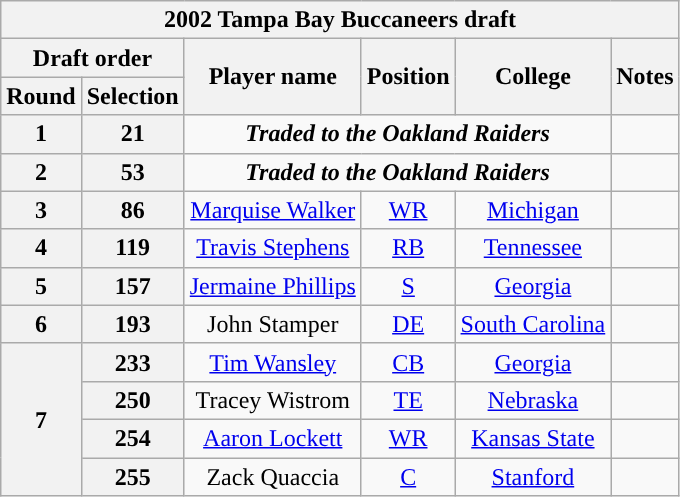<table class="wikitable" style="text-align:center">
<tr>
<th colspan="6">2002 Tampa Bay Buccaneers draft</th>
</tr>
<tr>
<th colspan="2">Draft order</th>
<th rowspan="2">Player name</th>
<th rowspan="2">Position</th>
<th rowspan="2">College</th>
<th rowspan="2">Notes</th>
</tr>
<tr>
<th>Round</th>
<th>Selection</th>
</tr>
<tr>
<th>1</th>
<th>21</th>
<td colspan="3"><strong><em>Traded to the Oakland Raiders</em></strong></td>
<td></td>
</tr>
<tr>
<th>2</th>
<th>53</th>
<td colspan="3"><strong><em>Traded to the Oakland Raiders</em></strong></td>
<td></td>
</tr>
<tr>
<th>3</th>
<th>86</th>
<td><a href='#'>Marquise Walker</a></td>
<td><a href='#'>WR</a></td>
<td><a href='#'>Michigan</a></td>
<td></td>
</tr>
<tr>
<th>4</th>
<th>119</th>
<td><a href='#'>Travis Stephens</a></td>
<td><a href='#'>RB</a></td>
<td><a href='#'>Tennessee</a></td>
<td></td>
</tr>
<tr>
<th>5</th>
<th>157</th>
<td><a href='#'>Jermaine Phillips</a></td>
<td><a href='#'>S</a></td>
<td><a href='#'>Georgia</a></td>
<td></td>
</tr>
<tr>
<th>6</th>
<th>193</th>
<td>John Stamper</td>
<td><a href='#'>DE</a></td>
<td><a href='#'>South Carolina</a></td>
<td></td>
</tr>
<tr>
<th rowspan="4">7</th>
<th>233</th>
<td><a href='#'>Tim Wansley</a></td>
<td><a href='#'>CB</a></td>
<td><a href='#'>Georgia</a></td>
<td></td>
</tr>
<tr>
<th>250</th>
<td>Tracey Wistrom</td>
<td><a href='#'>TE</a></td>
<td><a href='#'>Nebraska</a></td>
<td></td>
</tr>
<tr>
<th>254</th>
<td><a href='#'>Aaron Lockett</a></td>
<td><a href='#'>WR</a></td>
<td><a href='#'>Kansas State</a></td>
<td></td>
</tr>
<tr>
<th>255</th>
<td>Zack Quaccia</td>
<td><a href='#'>C</a></td>
<td><a href='#'>Stanford</a></td>
<td></td>
</tr>
</table>
